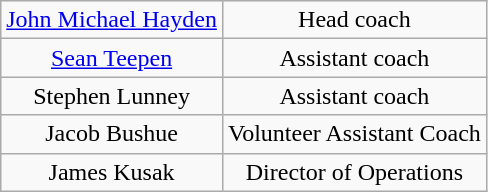<table class="wikitable" style="text-align: center;">
<tr>
<td><a href='#'>John Michael Hayden</a></td>
<td>Head coach</td>
</tr>
<tr>
<td><a href='#'>Sean Teepen</a></td>
<td>Assistant coach</td>
</tr>
<tr>
<td>Stephen Lunney</td>
<td>Assistant coach</td>
</tr>
<tr>
<td>Jacob Bushue</td>
<td>Volunteer Assistant Coach</td>
</tr>
<tr>
<td>James Kusak</td>
<td>Director of Operations</td>
</tr>
</table>
